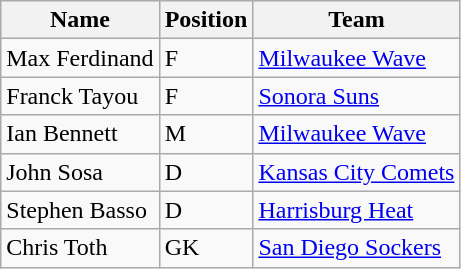<table class="wikitable">
<tr>
<th>Name</th>
<th>Position</th>
<th>Team</th>
</tr>
<tr>
<td>Max Ferdinand</td>
<td>F</td>
<td><a href='#'>Milwaukee Wave</a></td>
</tr>
<tr>
<td>Franck Tayou</td>
<td>F</td>
<td><a href='#'>Sonora Suns</a></td>
</tr>
<tr>
<td>Ian Bennett</td>
<td>M</td>
<td><a href='#'>Milwaukee Wave</a></td>
</tr>
<tr>
<td>John Sosa</td>
<td>D</td>
<td><a href='#'>Kansas City Comets</a></td>
</tr>
<tr>
<td>Stephen Basso</td>
<td>D</td>
<td><a href='#'>Harrisburg Heat</a></td>
</tr>
<tr>
<td>Chris Toth</td>
<td>GK</td>
<td><a href='#'>San Diego Sockers</a></td>
</tr>
</table>
